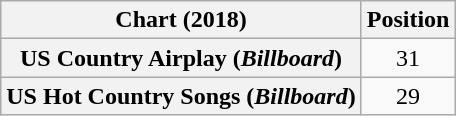<table class="wikitable sortable plainrowheaders" style="text-align:center">
<tr>
<th scope="col">Chart (2018)</th>
<th scope="col">Position</th>
</tr>
<tr>
<th scope="row">US Country Airplay (<em>Billboard</em>)</th>
<td>31</td>
</tr>
<tr>
<th scope="row">US Hot Country Songs (<em>Billboard</em>)</th>
<td>29</td>
</tr>
</table>
